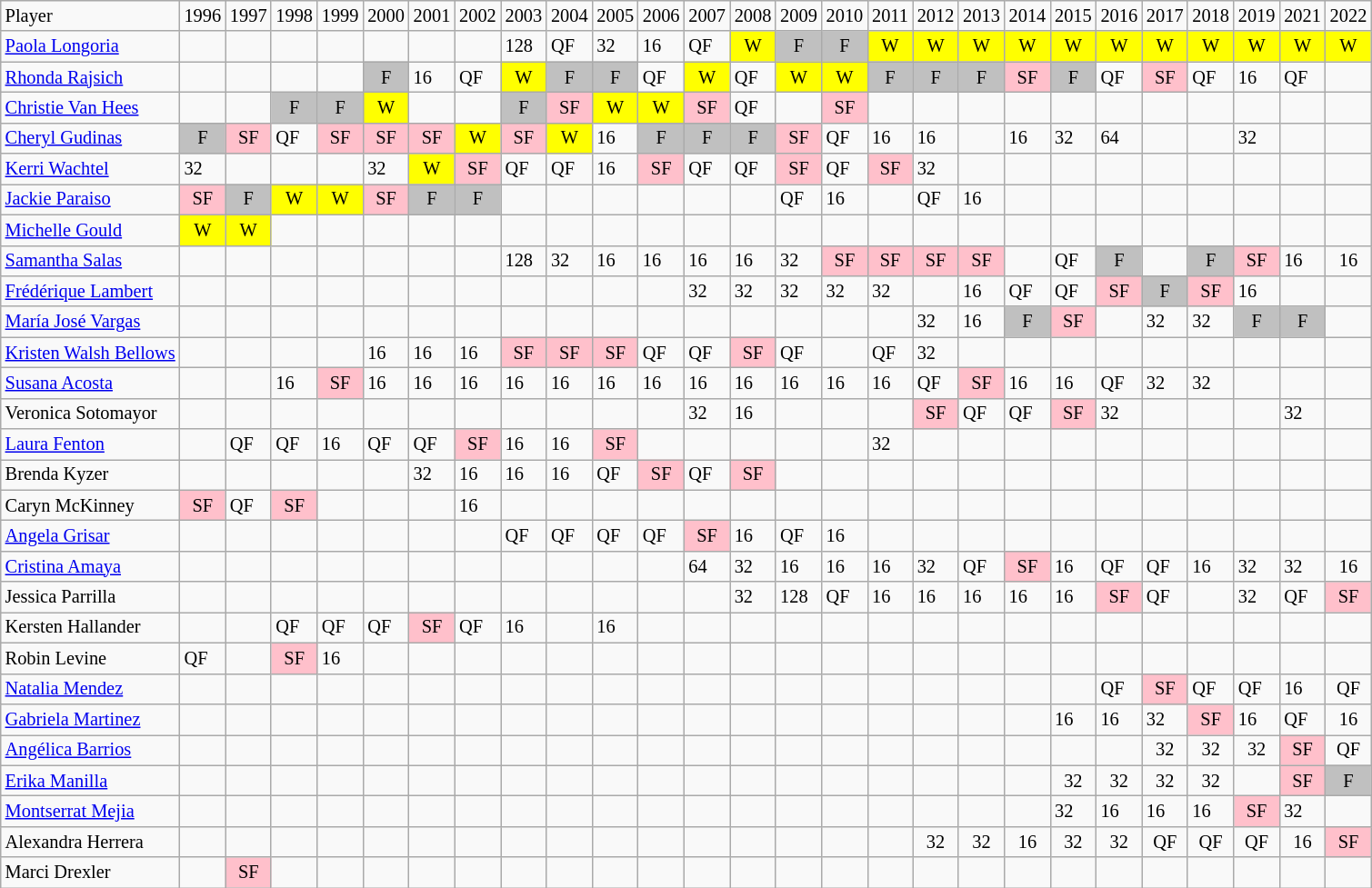<table class="wikitable" style="font-size:85%;" align=center>
<tr>
<td>Player</td>
<td>1996</td>
<td>1997</td>
<td>1998</td>
<td>1999</td>
<td>2000</td>
<td>2001</td>
<td>2002</td>
<td>2003</td>
<td>2004</td>
<td>2005</td>
<td>2006</td>
<td>2007</td>
<td>2008</td>
<td>2009</td>
<td>2010</td>
<td>2011</td>
<td>2012</td>
<td>2013</td>
<td>2014</td>
<td>2015</td>
<td>2016</td>
<td>2017</td>
<td>2018</td>
<td>2019</td>
<td>2021</td>
<td>2022</td>
</tr>
<tr>
<td align="left"> <a href='#'>Paola Longoria</a></td>
<td></td>
<td></td>
<td></td>
<td></td>
<td></td>
<td></td>
<td></td>
<td>128</td>
<td>QF</td>
<td>32</td>
<td>16</td>
<td>QF</td>
<td bgcolor=yellow align=center>W</td>
<td bgcolor=silver align=center>F</td>
<td bgcolor=silver align=center>F</td>
<td bgcolor=yellow align=center>W</td>
<td bgcolor=yellow align=center>W</td>
<td bgcolor=yellow align=center>W</td>
<td bgcolor=yellow align=center>W</td>
<td bgcolor=yellow align=center>W</td>
<td bgcolor=yellow align=center>W</td>
<td bgcolor=yellow align=center>W</td>
<td bgcolor=yellow align=center>W</td>
<td bgcolor=yellow align=center>W</td>
<td bgcolor=yellow align=center>W</td>
<td bgcolor=yellow align=center>W</td>
</tr>
<tr>
<td align="left"> <a href='#'>Rhonda Rajsich</a></td>
<td></td>
<td></td>
<td></td>
<td></td>
<td bgcolor=silver align=center>F</td>
<td>16</td>
<td>QF</td>
<td bgcolor=yellow align=center>W</td>
<td bgcolor=silver align=center>F</td>
<td bgcolor=silver align=center>F</td>
<td>QF</td>
<td bgcolor=yellow align=center>W</td>
<td>QF</td>
<td bgcolor=yellow align=center>W</td>
<td bgcolor=yellow align=center>W</td>
<td bgcolor=silver align=center>F</td>
<td bgcolor=silver align=center>F</td>
<td bgcolor=silver align=center>F</td>
<td bgcolor=pink align=center>SF</td>
<td bgcolor=silver align=center>F</td>
<td>QF</td>
<td bgcolor=pink align=center>SF</td>
<td>QF</td>
<td>16</td>
<td>QF</td>
<td></td>
</tr>
<tr>
<td align="left"> <a href='#'>Christie Van Hees</a></td>
<td></td>
<td></td>
<td bgcolor=silver align=center>F</td>
<td bgcolor=silver align=center>F</td>
<td bgcolor=yellow align=center>W</td>
<td></td>
<td></td>
<td bgcolor=silver align=center>F</td>
<td bgcolor=pink align=center>SF</td>
<td bgcolor=yellow align=center>W</td>
<td bgcolor=yellow align=center>W</td>
<td bgcolor=pink align=center>SF</td>
<td>QF</td>
<td></td>
<td bgcolor=pink align=center>SF</td>
<td></td>
<td></td>
<td></td>
<td></td>
<td></td>
<td></td>
<td></td>
<td></td>
<td></td>
<td></td>
<td></td>
</tr>
<tr>
<td align="left"> <a href='#'>Cheryl Gudinas</a></td>
<td bgcolor=silver align=center>F</td>
<td bgcolor=pink align=center>SF</td>
<td>QF</td>
<td bgcolor=pink align=center>SF</td>
<td bgcolor=pink align=center>SF</td>
<td bgcolor=pink align=center>SF</td>
<td bgcolor=yellow align=center>W</td>
<td bgcolor=pink align=center>SF</td>
<td bgcolor=yellow align=center>W</td>
<td>16</td>
<td bgcolor=silver align=center>F</td>
<td bgcolor=silver align=center>F</td>
<td bgcolor=silver align=center>F</td>
<td bgcolor=pink align=center>SF</td>
<td>QF</td>
<td>16</td>
<td>16</td>
<td></td>
<td>16</td>
<td>32</td>
<td>64</td>
<td></td>
<td></td>
<td>32</td>
<td></td>
<td></td>
</tr>
<tr>
<td align="left"> <a href='#'>Kerri Wachtel</a></td>
<td>32</td>
<td></td>
<td></td>
<td></td>
<td>32</td>
<td bgcolor=yellow align=center>W</td>
<td bgcolor=pink align=center>SF</td>
<td>QF</td>
<td>QF</td>
<td>16</td>
<td bgcolor=pink align=center>SF</td>
<td>QF</td>
<td>QF</td>
<td bgcolor=pink align=center>SF</td>
<td>QF</td>
<td bgcolor=pink align=center>SF</td>
<td>32</td>
<td></td>
<td></td>
<td></td>
<td></td>
<td></td>
<td></td>
<td></td>
<td></td>
<td></td>
</tr>
<tr>
<td align="left"> <a href='#'>Jackie Paraiso</a></td>
<td bgcolor=pink align=center>SF</td>
<td bgcolor=silver align=center>F</td>
<td bgcolor=yellow align=center>W</td>
<td bgcolor=yellow align=center>W</td>
<td bgcolor=pink align=center>SF</td>
<td bgcolor=silver align=center>F</td>
<td bgcolor=silver align=center>F</td>
<td></td>
<td></td>
<td></td>
<td></td>
<td></td>
<td></td>
<td>QF</td>
<td>16</td>
<td></td>
<td>QF</td>
<td>16</td>
<td></td>
<td></td>
<td></td>
<td></td>
<td></td>
<td></td>
<td></td>
<td></td>
</tr>
<tr>
<td align="left"> <a href='#'>Michelle Gould</a></td>
<td bgcolor=yellow align=center>W</td>
<td bgcolor=yellow align=center>W</td>
<td></td>
<td></td>
<td></td>
<td></td>
<td></td>
<td></td>
<td></td>
<td></td>
<td></td>
<td></td>
<td></td>
<td></td>
<td></td>
<td></td>
<td></td>
<td></td>
<td></td>
<td></td>
<td></td>
<td></td>
<td></td>
<td></td>
<td></td>
<td></td>
</tr>
<tr>
<td align="left"> <a href='#'>Samantha Salas</a></td>
<td></td>
<td></td>
<td></td>
<td></td>
<td></td>
<td></td>
<td></td>
<td>128</td>
<td>32</td>
<td>16</td>
<td>16</td>
<td>16</td>
<td>16</td>
<td>32</td>
<td bgcolor=pink align=center>SF</td>
<td bgcolor=pink align=center>SF</td>
<td bgcolor=pink align=center>SF</td>
<td bgcolor=pink align=center>SF</td>
<td></td>
<td>QF</td>
<td bgcolor=silver align=center>F</td>
<td></td>
<td bgcolor=silver align=center>F</td>
<td bgcolor=pink align=center>SF</td>
<td>16</td>
<td align=center>16</td>
</tr>
<tr>
<td align="left"> <a href='#'>Frédérique Lambert</a></td>
<td></td>
<td></td>
<td></td>
<td></td>
<td></td>
<td></td>
<td></td>
<td></td>
<td></td>
<td></td>
<td></td>
<td>32</td>
<td>32</td>
<td>32</td>
<td>32</td>
<td>32</td>
<td></td>
<td>16</td>
<td>QF</td>
<td>QF</td>
<td bgcolor=pink align=center>SF</td>
<td bgcolor=silver align=center>F</td>
<td bgcolor=pink align=center>SF</td>
<td>16</td>
<td></td>
<td></td>
</tr>
<tr>
<td align="left"> <a href='#'>María José Vargas</a></td>
<td></td>
<td></td>
<td></td>
<td></td>
<td></td>
<td></td>
<td></td>
<td></td>
<td></td>
<td></td>
<td></td>
<td></td>
<td></td>
<td></td>
<td></td>
<td></td>
<td>32</td>
<td>16</td>
<td bgcolor=silver align=center>F</td>
<td bgcolor=pink align=center>SF</td>
<td></td>
<td>32</td>
<td>32</td>
<td bgcolor=silver align=center>F</td>
<td bgcolor=silver align=center>F</td>
<td></td>
</tr>
<tr>
<td align="left"> <a href='#'>Kristen Walsh Bellows</a></td>
<td></td>
<td></td>
<td></td>
<td></td>
<td>16</td>
<td>16</td>
<td>16</td>
<td bgcolor=pink align=center>SF</td>
<td bgcolor=pink align=center>SF</td>
<td bgcolor=pink align=center>SF</td>
<td>QF</td>
<td>QF</td>
<td bgcolor=pink align=center>SF</td>
<td>QF</td>
<td></td>
<td>QF</td>
<td>32</td>
<td></td>
<td></td>
<td></td>
<td></td>
<td></td>
<td></td>
<td></td>
<td></td>
<td></td>
</tr>
<tr>
<td align="left"> <a href='#'>Susana Acosta</a></td>
<td></td>
<td></td>
<td>16</td>
<td bgcolor=pink align=center>SF</td>
<td>16</td>
<td>16</td>
<td>16</td>
<td>16</td>
<td>16</td>
<td>16</td>
<td>16</td>
<td>16</td>
<td>16</td>
<td>16</td>
<td>16</td>
<td>16</td>
<td>QF</td>
<td bgcolor=pink align=center>SF</td>
<td>16</td>
<td>16</td>
<td>QF</td>
<td>32</td>
<td>32</td>
<td></td>
<td></td>
<td></td>
</tr>
<tr>
<td align="left"> Veronica Sotomayor</td>
<td></td>
<td></td>
<td></td>
<td></td>
<td></td>
<td></td>
<td></td>
<td></td>
<td></td>
<td></td>
<td></td>
<td>32</td>
<td>16</td>
<td></td>
<td></td>
<td></td>
<td bgcolor=pink align=center>SF</td>
<td>QF</td>
<td>QF</td>
<td bgcolor=pink align=center>SF</td>
<td>32</td>
<td></td>
<td></td>
<td></td>
<td>32</td>
<td></td>
</tr>
<tr>
<td align="left"> <a href='#'>Laura Fenton</a></td>
<td></td>
<td>QF</td>
<td>QF</td>
<td>16</td>
<td>QF</td>
<td>QF</td>
<td bgcolor=pink align=center>SF</td>
<td>16</td>
<td>16</td>
<td bgcolor=pink align=center>SF</td>
<td></td>
<td></td>
<td></td>
<td></td>
<td></td>
<td>32</td>
<td></td>
<td></td>
<td></td>
<td></td>
<td></td>
<td></td>
<td></td>
<td></td>
<td></td>
<td></td>
</tr>
<tr>
<td align="left"> Brenda Kyzer</td>
<td></td>
<td></td>
<td></td>
<td></td>
<td></td>
<td>32</td>
<td>16</td>
<td>16</td>
<td>16</td>
<td>QF</td>
<td bgcolor=pink align=center>SF</td>
<td>QF</td>
<td bgcolor=pink align=center>SF</td>
<td></td>
<td></td>
<td></td>
<td></td>
<td></td>
<td></td>
<td></td>
<td></td>
<td></td>
<td></td>
<td></td>
<td></td>
<td></td>
</tr>
<tr>
<td align="left"> Caryn McKinney</td>
<td bgcolor=pink align=center>SF</td>
<td>QF</td>
<td bgcolor=pink align=center>SF</td>
<td></td>
<td></td>
<td></td>
<td>16</td>
<td></td>
<td></td>
<td></td>
<td></td>
<td></td>
<td></td>
<td></td>
<td></td>
<td></td>
<td></td>
<td></td>
<td></td>
<td></td>
<td></td>
<td></td>
<td></td>
<td></td>
<td></td>
<td></td>
</tr>
<tr>
<td align="left"> <a href='#'>Angela Grisar</a></td>
<td></td>
<td></td>
<td></td>
<td></td>
<td></td>
<td></td>
<td></td>
<td>QF</td>
<td>QF</td>
<td>QF</td>
<td>QF</td>
<td bgcolor=pink align=center>SF</td>
<td>16</td>
<td>QF</td>
<td>16</td>
<td></td>
<td></td>
<td></td>
<td></td>
<td></td>
<td></td>
<td></td>
<td></td>
<td></td>
<td></td>
<td></td>
</tr>
<tr>
<td align="left"> <a href='#'>Cristina Amaya</a></td>
<td></td>
<td></td>
<td></td>
<td></td>
<td></td>
<td></td>
<td></td>
<td></td>
<td></td>
<td></td>
<td></td>
<td>64</td>
<td>32</td>
<td>16</td>
<td>16</td>
<td>16</td>
<td>32</td>
<td>QF</td>
<td bgcolor=pink align=center>SF</td>
<td>16</td>
<td>QF</td>
<td>QF</td>
<td>16</td>
<td>32</td>
<td>32</td>
<td align=center>16</td>
</tr>
<tr>
<td align="left"> Jessica Parrilla</td>
<td></td>
<td></td>
<td></td>
<td></td>
<td></td>
<td></td>
<td></td>
<td></td>
<td></td>
<td></td>
<td></td>
<td></td>
<td>32</td>
<td>128</td>
<td>QF</td>
<td>16</td>
<td>16</td>
<td>16</td>
<td>16</td>
<td>16</td>
<td bgcolor=pink align=center>SF</td>
<td>QF</td>
<td></td>
<td>32</td>
<td>QF</td>
<td bgcolor=pink align=center>SF</td>
</tr>
<tr>
<td align="left"> Kersten Hallander</td>
<td></td>
<td></td>
<td>QF</td>
<td>QF</td>
<td>QF</td>
<td bgcolor=pink align=center>SF</td>
<td>QF</td>
<td>16</td>
<td></td>
<td>16</td>
<td></td>
<td></td>
<td></td>
<td></td>
<td></td>
<td></td>
<td></td>
<td></td>
<td></td>
<td></td>
<td></td>
<td></td>
<td></td>
<td></td>
<td></td>
<td></td>
</tr>
<tr>
<td align="left"> Robin Levine</td>
<td>QF</td>
<td></td>
<td bgcolor=pink align=center>SF</td>
<td>16</td>
<td></td>
<td></td>
<td></td>
<td></td>
<td></td>
<td></td>
<td></td>
<td></td>
<td></td>
<td></td>
<td></td>
<td></td>
<td></td>
<td></td>
<td></td>
<td></td>
<td></td>
<td></td>
<td></td>
<td></td>
<td></td>
<td></td>
</tr>
<tr>
<td align="left"> <a href='#'>Natalia Mendez</a></td>
<td></td>
<td></td>
<td></td>
<td></td>
<td></td>
<td></td>
<td></td>
<td></td>
<td></td>
<td></td>
<td></td>
<td></td>
<td></td>
<td></td>
<td></td>
<td></td>
<td></td>
<td></td>
<td></td>
<td></td>
<td>QF</td>
<td bgcolor=pink align=center>SF</td>
<td>QF</td>
<td>QF</td>
<td>16</td>
<td align=center>QF</td>
</tr>
<tr>
<td align="left"> <a href='#'>Gabriela Martinez</a></td>
<td></td>
<td></td>
<td></td>
<td></td>
<td></td>
<td></td>
<td></td>
<td></td>
<td></td>
<td></td>
<td></td>
<td></td>
<td></td>
<td></td>
<td></td>
<td></td>
<td></td>
<td></td>
<td></td>
<td>16</td>
<td>16</td>
<td>32</td>
<td bgcolor=pink align=center>SF</td>
<td>16</td>
<td>QF</td>
<td align=center>16</td>
</tr>
<tr>
<td align="left"> <a href='#'>Angélica Barrios</a></td>
<td></td>
<td></td>
<td></td>
<td></td>
<td></td>
<td></td>
<td></td>
<td></td>
<td></td>
<td></td>
<td></td>
<td></td>
<td></td>
<td></td>
<td></td>
<td></td>
<td></td>
<td></td>
<td></td>
<td></td>
<td></td>
<td align=center>32</td>
<td align=center>32</td>
<td align=center>32</td>
<td bgcolor=pink align=center>SF</td>
<td align=center>QF</td>
</tr>
<tr>
<td align="left"> <a href='#'>Erika Manilla</a></td>
<td></td>
<td></td>
<td></td>
<td></td>
<td></td>
<td></td>
<td></td>
<td></td>
<td></td>
<td></td>
<td></td>
<td></td>
<td></td>
<td></td>
<td></td>
<td></td>
<td></td>
<td></td>
<td></td>
<td align=center>32</td>
<td align=center>32</td>
<td align=center>32</td>
<td align=center>32</td>
<td></td>
<td bgcolor=pink align=center>SF</td>
<td bgcolor=silver align=center>F</td>
</tr>
<tr>
<td align="left"> <a href='#'>Montserrat Mejia</a></td>
<td></td>
<td></td>
<td></td>
<td></td>
<td></td>
<td></td>
<td></td>
<td></td>
<td></td>
<td></td>
<td></td>
<td></td>
<td></td>
<td></td>
<td></td>
<td></td>
<td></td>
<td></td>
<td></td>
<td>32</td>
<td>16</td>
<td>16</td>
<td>16</td>
<td bgcolor=pink align=center>SF</td>
<td>32</td>
<td></td>
</tr>
<tr>
<td align="left"> Alexandra Herrera</td>
<td></td>
<td></td>
<td></td>
<td></td>
<td></td>
<td></td>
<td></td>
<td></td>
<td></td>
<td></td>
<td></td>
<td></td>
<td></td>
<td></td>
<td></td>
<td></td>
<td align=center>32</td>
<td align=center>32</td>
<td align=center>16</td>
<td align=center>32</td>
<td align=center>32</td>
<td align=center>QF</td>
<td align=center>QF</td>
<td align=center>QF</td>
<td align=center>16</td>
<td bgcolor=pink align=center>SF</td>
</tr>
<tr>
<td align="left"> Marci Drexler</td>
<td></td>
<td bgcolor=pink align=center>SF</td>
<td></td>
<td></td>
<td></td>
<td></td>
<td></td>
<td></td>
<td></td>
<td></td>
<td></td>
<td></td>
<td></td>
<td></td>
<td></td>
<td></td>
<td></td>
<td></td>
<td></td>
<td></td>
<td></td>
<td></td>
<td></td>
<td></td>
<td></td>
<td></td>
</tr>
</table>
